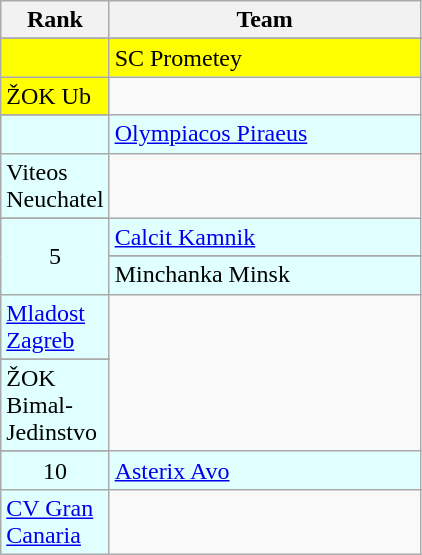<table class="wikitable" style="text-align:center;">
<tr>
<th width=40>Rank</th>
<th width=200>Team</th>
</tr>
<tr align=center>
</tr>
<tr bgcolor=#ffff00>
<td rowspan=2></td>
<td style="text-align:left;"> SC Prometey</td>
</tr>
<tr align=center>
</tr>
<tr bgcolor=#ffff00>
<td style="text-align:left;"> ŽOK Ub</td>
</tr>
<tr align=center>
</tr>
<tr bgcolor=#e0ffff>
<td rowspan=2></td>
<td style="text-align:left;"> <a href='#'>Olympiacos Piraeus</a></td>
</tr>
<tr align=center>
</tr>
<tr bgcolor=#e0ffff>
<td style="text-align:left;"> Viteos Neuchatel</td>
</tr>
<tr align=center>
</tr>
<tr bgcolor=#e0ffff>
<td rowspan=4>5</td>
<td style="text-align:left;"> <a href='#'>Calcit Kamnik</a></td>
</tr>
<tr align=center>
</tr>
<tr bgcolor=#e0ffff>
<td style="text-align:left;"> Minchanka Minsk</td>
</tr>
<tr align=center>
</tr>
<tr bgcolor=#e0ffff>
<td style="text-align:left;"> <a href='#'>Mladost Zagreb</a></td>
</tr>
<tr align=center>
</tr>
<tr bgcolor=#e0ffff>
<td style="text-align:left;"> ŽOK Bimal-Jedinstvo</td>
</tr>
<tr align=center>
</tr>
<tr bgcolor=#e0ffff>
<td rowspan=2>10</td>
<td style="text-align:left;"> <a href='#'> Asterix Avo</a></td>
</tr>
<tr align=center>
</tr>
<tr bgcolor=	#e0ffff>
<td style="text-align:left;"> <a href='#'>CV Gran Canaria</a></td>
</tr>
</table>
